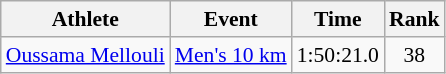<table class="wikitable" style="font-size:90%;">
<tr>
<th>Athlete</th>
<th>Event</th>
<th>Time</th>
<th>Rank</th>
</tr>
<tr align=center>
<td align=left><a href='#'>Oussama Mellouli</a></td>
<td align=left><a href='#'>Men's 10 km</a></td>
<td>1:50:21.0</td>
<td>38</td>
</tr>
</table>
